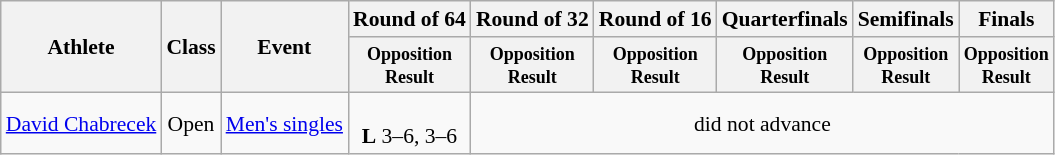<table class=wikitable style="font-size:90%">
<tr>
<th rowspan="2">Athlete</th>
<th rowspan="2">Class</th>
<th rowspan="2">Event</th>
<th>Round of 64</th>
<th>Round of 32</th>
<th>Round of 16</th>
<th>Quarterfinals</th>
<th>Semifinals</th>
<th>Finals</th>
</tr>
<tr>
<th style="line-height:1em"><small>Opposition<br>Result</small></th>
<th style="line-height:1em"><small>Opposition<br>Result</small></th>
<th style="line-height:1em"><small>Opposition<br>Result</small></th>
<th style="line-height:1em"><small>Opposition<br>Result</small></th>
<th style="line-height:1em"><small>Opposition<br>Result</small></th>
<th style="line-height:1em"><small>Opposition<br>Result</small></th>
</tr>
<tr>
<td><a href='#'>David Chabrecek</a></td>
<td style="text-align:center;">Open</td>
<td><a href='#'>Men's singles</a></td>
<td style="text-align:center;"><br><strong>L</strong> 3–6, 3–6</td>
<td style="text-align:center;" colspan="5">did not advance</td>
</tr>
</table>
